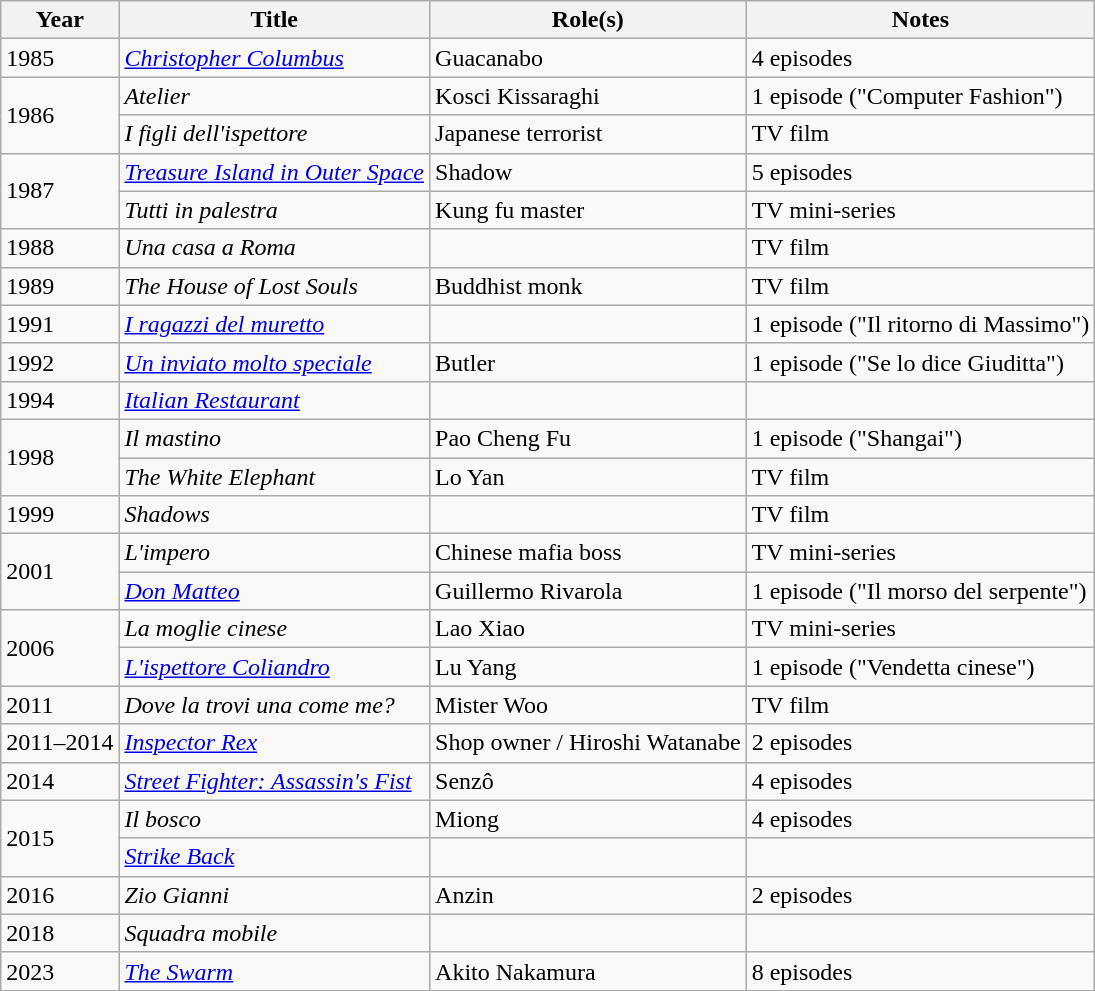<table class="wikitable plainrowheaders sortable">
<tr>
<th scope="col">Year</th>
<th scope="col">Title</th>
<th scope="col">Role(s)</th>
<th scope="col" class="unsortable">Notes</th>
</tr>
<tr>
<td>1985</td>
<td><em><a href='#'>Christopher Columbus</a></em></td>
<td>Guacanabo</td>
<td>4 episodes</td>
</tr>
<tr>
<td rowspan=2>1986</td>
<td><em>Atelier</em></td>
<td>Kosci Kissaraghi</td>
<td>1 episode ("Computer Fashion")</td>
</tr>
<tr>
<td><em>I figli dell'ispettore</em></td>
<td>Japanese terrorist</td>
<td>TV film</td>
</tr>
<tr>
<td rowspan=2>1987</td>
<td><em><a href='#'>Treasure Island in Outer Space</a></em></td>
<td>Shadow</td>
<td>5 episodes</td>
</tr>
<tr>
<td><em>Tutti in palestra</em></td>
<td>Kung fu master</td>
<td>TV mini-series</td>
</tr>
<tr>
<td>1988</td>
<td><em>Una casa a Roma</em></td>
<td></td>
<td>TV film</td>
</tr>
<tr>
<td>1989</td>
<td><em>The House of Lost Souls</em></td>
<td>Buddhist monk</td>
<td>TV film</td>
</tr>
<tr>
<td>1991</td>
<td><em><a href='#'>I ragazzi del muretto</a></em></td>
<td></td>
<td>1 episode ("Il ritorno di Massimo")</td>
</tr>
<tr>
<td>1992</td>
<td><em><a href='#'>Un inviato molto speciale</a></em></td>
<td>Butler</td>
<td>1 episode ("Se lo dice Giuditta")</td>
</tr>
<tr>
<td>1994</td>
<td><em><a href='#'>Italian Restaurant</a></em></td>
<td></td>
<td></td>
</tr>
<tr>
<td rowspan=2>1998</td>
<td><em>Il mastino</em></td>
<td>Pao Cheng Fu</td>
<td>1 episode ("Shangai")</td>
</tr>
<tr>
<td><em>The White Elephant</em></td>
<td>Lo Yan</td>
<td>TV film</td>
</tr>
<tr>
<td>1999</td>
<td><em>Shadows</em></td>
<td></td>
<td>TV film</td>
</tr>
<tr>
<td rowspan=2>2001</td>
<td><em>L'impero</em></td>
<td>Chinese mafia boss</td>
<td>TV mini-series</td>
</tr>
<tr>
<td><em><a href='#'>Don Matteo</a></em></td>
<td>Guillermo Rivarola</td>
<td>1 episode ("Il morso del serpente")</td>
</tr>
<tr>
<td rowspan=2>2006</td>
<td><em>La moglie cinese</em></td>
<td>Lao Xiao</td>
<td>TV mini-series</td>
</tr>
<tr>
<td><em><a href='#'>L'ispettore Coliandro</a></em></td>
<td>Lu Yang</td>
<td>1 episode ("Vendetta cinese")</td>
</tr>
<tr>
<td>2011</td>
<td><em>Dove la trovi una come me?</em></td>
<td>Mister Woo</td>
<td>TV film</td>
</tr>
<tr>
<td>2011–2014</td>
<td><em><a href='#'>Inspector Rex</a></em></td>
<td>Shop owner / Hiroshi Watanabe</td>
<td>2 episodes</td>
</tr>
<tr>
<td>2014</td>
<td><em><a href='#'>Street Fighter: Assassin's Fist</a></em></td>
<td>Senzô</td>
<td>4 episodes</td>
</tr>
<tr>
<td rowspan=2>2015</td>
<td><em>Il bosco</em></td>
<td>Miong</td>
<td>4 episodes</td>
</tr>
<tr>
<td><em><a href='#'>Strike Back</a></em></td>
<td></td>
<td></td>
</tr>
<tr>
<td>2016</td>
<td><em>Zio Gianni</em></td>
<td>Anzin</td>
<td>2 episodes</td>
</tr>
<tr>
<td>2018</td>
<td><em>Squadra mobile</em></td>
<td></td>
<td></td>
</tr>
<tr>
<td>2023</td>
<td><em><a href='#'>The Swarm</a></em></td>
<td>Akito Nakamura</td>
<td>8 episodes</td>
</tr>
</table>
